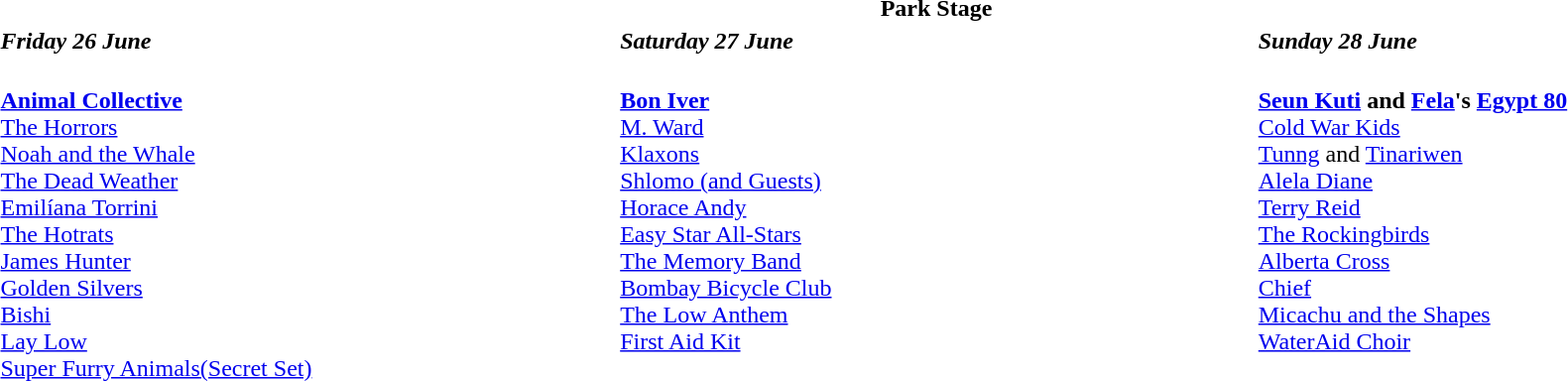<table class="collapsible collapsed" style="width:100%;">
<tr>
<th colspan=3>Park Stage</th>
</tr>
<tr>
<td style="width:33%;"><strong><em>Friday 26 June</em></strong></td>
<td style="width:34%;"><strong><em>Saturday 27 June</em></strong></td>
<td style="width:33%;"><strong><em>Sunday 28 June</em></strong></td>
</tr>
<tr valign="top">
<td><br><strong><a href='#'>Animal Collective</a></strong><br><a href='#'>The Horrors</a><br><a href='#'>Noah and the Whale</a><br><a href='#'>The Dead Weather</a><br><a href='#'>Emilíana Torrini</a><br><a href='#'>The Hotrats</a><br><a href='#'>James Hunter</a><br><a href='#'>Golden Silvers</a><br><a href='#'>Bishi</a><br><a href='#'>Lay Low</a><br><a href='#'>Super Furry Animals(Secret Set)</a><br></td>
<td><br><strong><a href='#'>Bon Iver</a></strong><br><a href='#'>M. Ward</a><br><a href='#'>Klaxons</a><br><a href='#'>Shlomo (and Guests)</a><br><a href='#'>Horace Andy</a><br><a href='#'>Easy Star All-Stars</a><br><a href='#'>The Memory Band</a><br><a href='#'>Bombay Bicycle Club</a><br><a href='#'>The Low Anthem</a><br><a href='#'>First Aid Kit</a></td>
<td><br><strong><a href='#'>Seun Kuti</a> and <a href='#'>Fela</a>'s <a href='#'>Egypt 80</a></strong><br><a href='#'>Cold War Kids</a><br><a href='#'>Tunng</a> and <a href='#'>Tinariwen</a><br><a href='#'>Alela Diane</a><br><a href='#'>Terry Reid</a><br><a href='#'>The Rockingbirds</a><br><a href='#'>Alberta Cross</a><br><a href='#'>Chief</a><br><a href='#'>Micachu and the Shapes</a><br><a href='#'>WaterAid Choir</a></td>
</tr>
</table>
